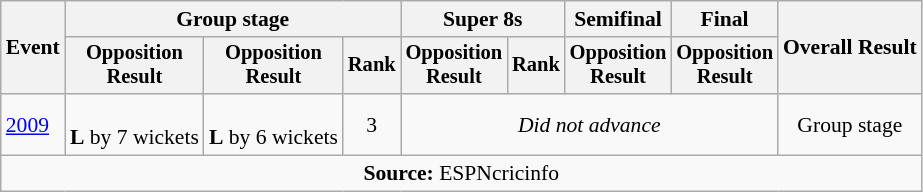<table class=wikitable style=font-size:90%;text-align:center>
<tr>
<th rowspan=2>Event</th>
<th colspan=3>Group stage</th>
<th colspan=2>Super 8s</th>
<th>Semifinal</th>
<th>Final</th>
<th rowspan=2>Overall Result</th>
</tr>
<tr style=font-size:95%>
<th>Opposition<br>Result</th>
<th>Opposition<br>Result</th>
<th>Rank</th>
<th>Opposition<br>Result</th>
<th>Rank</th>
<th>Opposition<br>Result</th>
<th>Opposition<br>Result</th>
</tr>
<tr>
<td align=left><a href='#'>2009</a></td>
<td><br><strong>L</strong> by 7 wickets</td>
<td><br><strong>L</strong> by 6 wickets</td>
<td>3</td>
<td colspan="4"><em>Did not advance</em></td>
<td>Group stage</td>
</tr>
<tr>
<td colspan="11"><strong>Source:</strong> ESPNcricinfo</td>
</tr>
</table>
